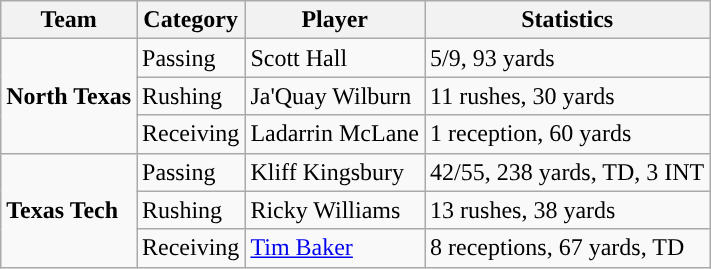<table class="wikitable" style="float: left;">
<tr>
<th>Team</th>
<th>Category</th>
<th>Player</th>
<th>Statistics</th>
</tr>
<tr>
<td rowspan=3><strong>North Texas</strong></td>
<td>Passing</td>
<td>Scott Hall</td>
<td>5/9, 93 yards</td>
</tr>
<tr>
<td>Rushing</td>
<td>Ja'Quay Wilburn</td>
<td>11 rushes, 30 yards</td>
</tr>
<tr>
<td>Receiving</td>
<td>Ladarrin McLane</td>
<td>1 reception, 60 yards</td>
</tr>
<tr>
<td rowspan=3><strong>Texas Tech</strong></td>
<td>Passing</td>
<td>Kliff Kingsbury</td>
<td>42/55, 238 yards, TD, 3 INT</td>
</tr>
<tr>
<td>Rushing</td>
<td>Ricky Williams</td>
<td>13 rushes, 38 yards</td>
</tr>
<tr>
<td>Receiving</td>
<td><a href='#'>Tim Baker</a></td>
<td>8 receptions, 67 yards, TD</td>
</tr>
</table>
